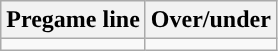<table class="wikitable">
<tr align="center">
<th>Pregame line</th>
<th>Over/under</th>
</tr>
<tr align="center">
<td></td>
<td></td>
</tr>
</table>
